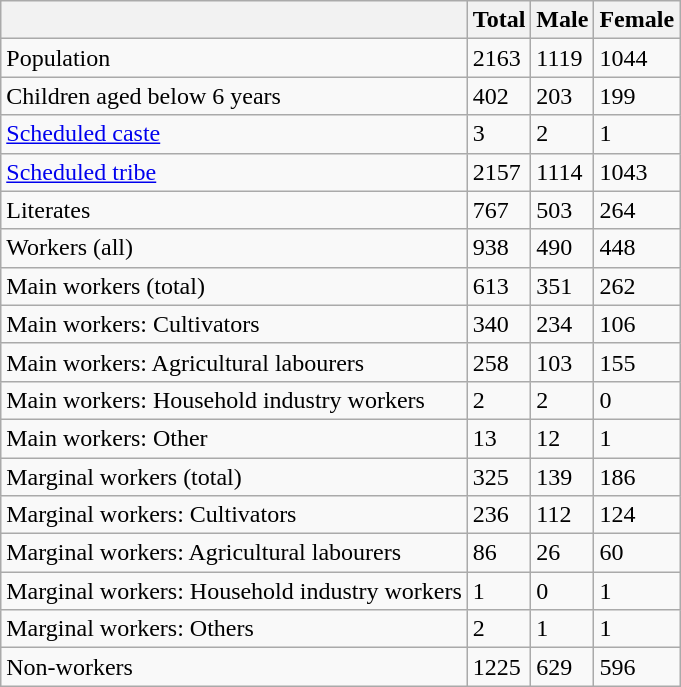<table class="wikitable sortable">
<tr>
<th></th>
<th>Total</th>
<th>Male</th>
<th>Female</th>
</tr>
<tr>
<td>Population</td>
<td>2163</td>
<td>1119</td>
<td>1044</td>
</tr>
<tr>
<td>Children aged below 6 years</td>
<td>402</td>
<td>203</td>
<td>199</td>
</tr>
<tr>
<td><a href='#'>Scheduled caste</a></td>
<td>3</td>
<td>2</td>
<td>1</td>
</tr>
<tr>
<td><a href='#'>Scheduled tribe</a></td>
<td>2157</td>
<td>1114</td>
<td>1043</td>
</tr>
<tr>
<td>Literates</td>
<td>767</td>
<td>503</td>
<td>264</td>
</tr>
<tr>
<td>Workers (all)</td>
<td>938</td>
<td>490</td>
<td>448</td>
</tr>
<tr>
<td>Main workers (total)</td>
<td>613</td>
<td>351</td>
<td>262</td>
</tr>
<tr>
<td>Main workers: Cultivators</td>
<td>340</td>
<td>234</td>
<td>106</td>
</tr>
<tr>
<td>Main workers: Agricultural labourers</td>
<td>258</td>
<td>103</td>
<td>155</td>
</tr>
<tr>
<td>Main workers: Household industry workers</td>
<td>2</td>
<td>2</td>
<td>0</td>
</tr>
<tr>
<td>Main workers: Other</td>
<td>13</td>
<td>12</td>
<td>1</td>
</tr>
<tr>
<td>Marginal workers (total)</td>
<td>325</td>
<td>139</td>
<td>186</td>
</tr>
<tr>
<td>Marginal workers: Cultivators</td>
<td>236</td>
<td>112</td>
<td>124</td>
</tr>
<tr>
<td>Marginal workers: Agricultural labourers</td>
<td>86</td>
<td>26</td>
<td>60</td>
</tr>
<tr>
<td>Marginal workers: Household industry workers</td>
<td>1</td>
<td>0</td>
<td>1</td>
</tr>
<tr>
<td>Marginal workers: Others</td>
<td>2</td>
<td>1</td>
<td>1</td>
</tr>
<tr>
<td>Non-workers</td>
<td>1225</td>
<td>629</td>
<td>596</td>
</tr>
</table>
